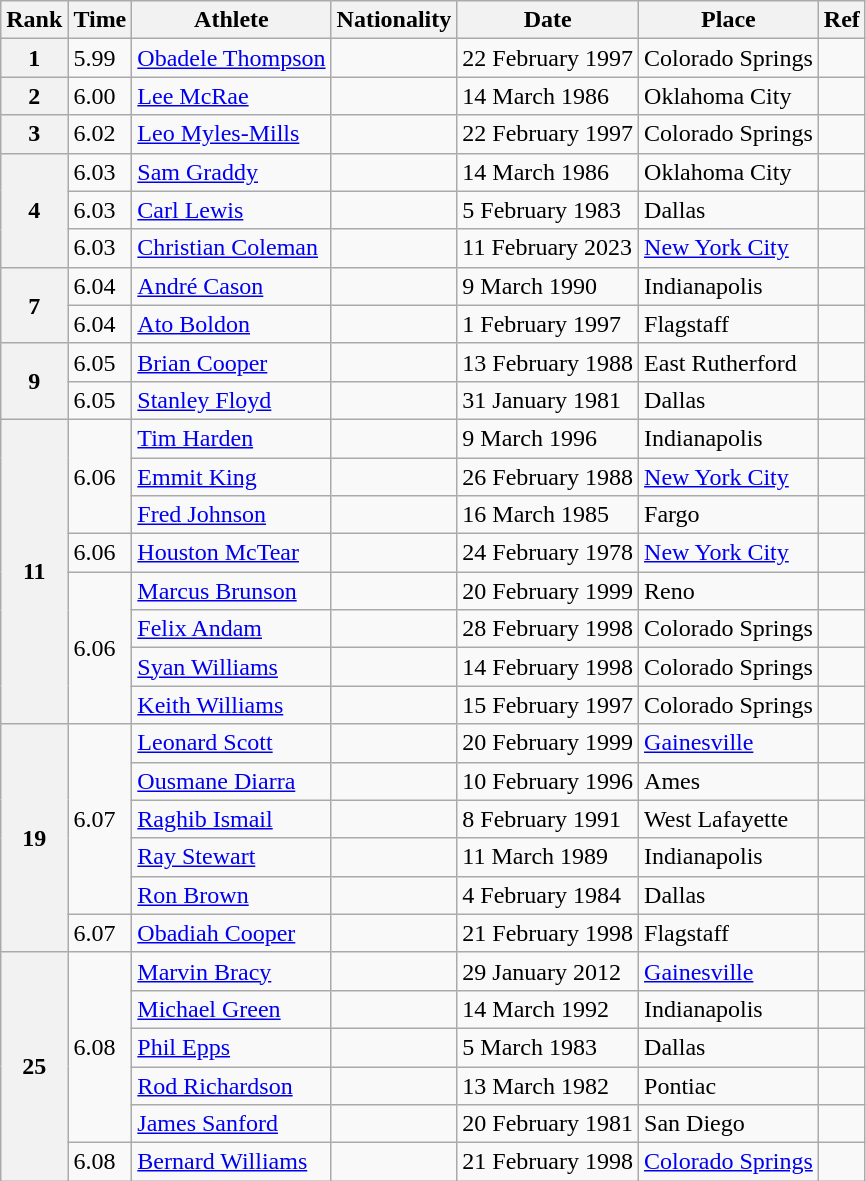<table class="wikitable">
<tr>
<th>Rank</th>
<th>Time</th>
<th>Athlete</th>
<th>Nationality</th>
<th>Date</th>
<th>Place</th>
<th>Ref</th>
</tr>
<tr>
<th>1</th>
<td>5.99 </td>
<td><a href='#'>Obadele Thompson</a></td>
<td></td>
<td>22 February 1997</td>
<td>Colorado Springs</td>
<td></td>
</tr>
<tr>
<th>2</th>
<td>6.00</td>
<td><a href='#'>Lee McRae</a></td>
<td></td>
<td>14 March 1986</td>
<td>Oklahoma City</td>
<td></td>
</tr>
<tr>
<th>3</th>
<td>6.02 </td>
<td><a href='#'>Leo Myles-Mills</a></td>
<td></td>
<td>22 February 1997</td>
<td>Colorado Springs</td>
<td></td>
</tr>
<tr>
<th rowspan=3>4</th>
<td>6.03</td>
<td><a href='#'>Sam Graddy</a></td>
<td></td>
<td>14 March 1986</td>
<td>Oklahoma City</td>
<td></td>
</tr>
<tr>
<td>6.03 </td>
<td><a href='#'>Carl Lewis</a></td>
<td></td>
<td>5 February 1983</td>
<td>Dallas</td>
<td></td>
</tr>
<tr>
<td>6.03</td>
<td><a href='#'>Christian Coleman</a></td>
<td></td>
<td>11 February 2023</td>
<td><a href='#'>New York City</a></td>
<td></td>
</tr>
<tr>
<th rowspan=2>7</th>
<td>6.04</td>
<td><a href='#'>André Cason</a></td>
<td></td>
<td>9 March 1990</td>
<td>Indianapolis</td>
<td></td>
</tr>
<tr>
<td>6.04 </td>
<td><a href='#'>Ato Boldon</a></td>
<td></td>
<td>1 February 1997</td>
<td>Flagstaff</td>
<td></td>
</tr>
<tr>
<th rowspan=2>9</th>
<td>6.05</td>
<td><a href='#'>Brian Cooper</a></td>
<td></td>
<td>13 February 1988</td>
<td>East Rutherford</td>
<td></td>
</tr>
<tr>
<td>6.05 </td>
<td><a href='#'>Stanley Floyd</a></td>
<td></td>
<td>31 January 1981</td>
<td>Dallas</td>
<td></td>
</tr>
<tr>
<th rowspan=8>11</th>
<td rowspan=3>6.06</td>
<td><a href='#'>Tim Harden</a></td>
<td></td>
<td>9 March 1996</td>
<td>Indianapolis</td>
<td></td>
</tr>
<tr>
<td><a href='#'>Emmit King</a></td>
<td></td>
<td>26 February 1988</td>
<td><a href='#'>New York City</a></td>
<td></td>
</tr>
<tr>
<td><a href='#'>Fred Johnson</a></td>
<td></td>
<td>16 March 1985</td>
<td>Fargo</td>
<td></td>
</tr>
<tr>
<td>6.06 </td>
<td><a href='#'>Houston McTear</a></td>
<td></td>
<td>24 February 1978</td>
<td><a href='#'>New York City</a></td>
<td></td>
</tr>
<tr>
<td rowspan=4>6.06 </td>
<td><a href='#'>Marcus Brunson</a></td>
<td></td>
<td>20 February 1999</td>
<td>Reno</td>
<td></td>
</tr>
<tr>
<td><a href='#'>Felix Andam</a></td>
<td></td>
<td>28 February 1998</td>
<td>Colorado Springs</td>
<td></td>
</tr>
<tr>
<td><a href='#'>Syan Williams</a></td>
<td></td>
<td>14 February 1998</td>
<td>Colorado Springs</td>
<td></td>
</tr>
<tr>
<td><a href='#'>Keith Williams</a></td>
<td></td>
<td>15 February 1997</td>
<td>Colorado Springs</td>
<td></td>
</tr>
<tr>
<th rowspan=6>19</th>
<td rowspan=5>6.07</td>
<td><a href='#'>Leonard Scott</a></td>
<td></td>
<td>20 February 1999</td>
<td><a href='#'>Gainesville</a></td>
<td></td>
</tr>
<tr>
<td><a href='#'>Ousmane Diarra</a></td>
<td></td>
<td>10 February 1996</td>
<td>Ames</td>
<td></td>
</tr>
<tr>
<td><a href='#'>Raghib Ismail</a></td>
<td></td>
<td>8 February 1991</td>
<td>West Lafayette</td>
<td></td>
</tr>
<tr>
<td><a href='#'>Ray Stewart</a></td>
<td></td>
<td>11 March 1989</td>
<td>Indianapolis</td>
<td></td>
</tr>
<tr>
<td><a href='#'>Ron Brown</a></td>
<td></td>
<td>4 February 1984</td>
<td>Dallas</td>
<td></td>
</tr>
<tr>
<td>6.07 </td>
<td><a href='#'>Obadiah Cooper</a></td>
<td></td>
<td>21 February 1998</td>
<td>Flagstaff</td>
<td></td>
</tr>
<tr>
<th rowspan=6>25</th>
<td rowspan=5>6.08</td>
<td><a href='#'>Marvin Bracy</a></td>
<td></td>
<td>29 January 2012</td>
<td><a href='#'>Gainesville</a></td>
<td></td>
</tr>
<tr>
<td><a href='#'>Michael Green</a></td>
<td></td>
<td>14 March 1992</td>
<td>Indianapolis</td>
<td></td>
</tr>
<tr>
<td><a href='#'>Phil Epps</a></td>
<td></td>
<td>5 March 1983</td>
<td>Dallas</td>
<td></td>
</tr>
<tr>
<td><a href='#'>Rod Richardson</a></td>
<td></td>
<td>13 March 1982</td>
<td>Pontiac</td>
<td></td>
</tr>
<tr>
<td><a href='#'>James Sanford</a></td>
<td></td>
<td>20 February 1981</td>
<td>San Diego</td>
<td></td>
</tr>
<tr>
<td>6.08 </td>
<td><a href='#'>Bernard Williams</a></td>
<td></td>
<td>21 February 1998</td>
<td><a href='#'>Colorado Springs</a></td>
<td></td>
</tr>
</table>
